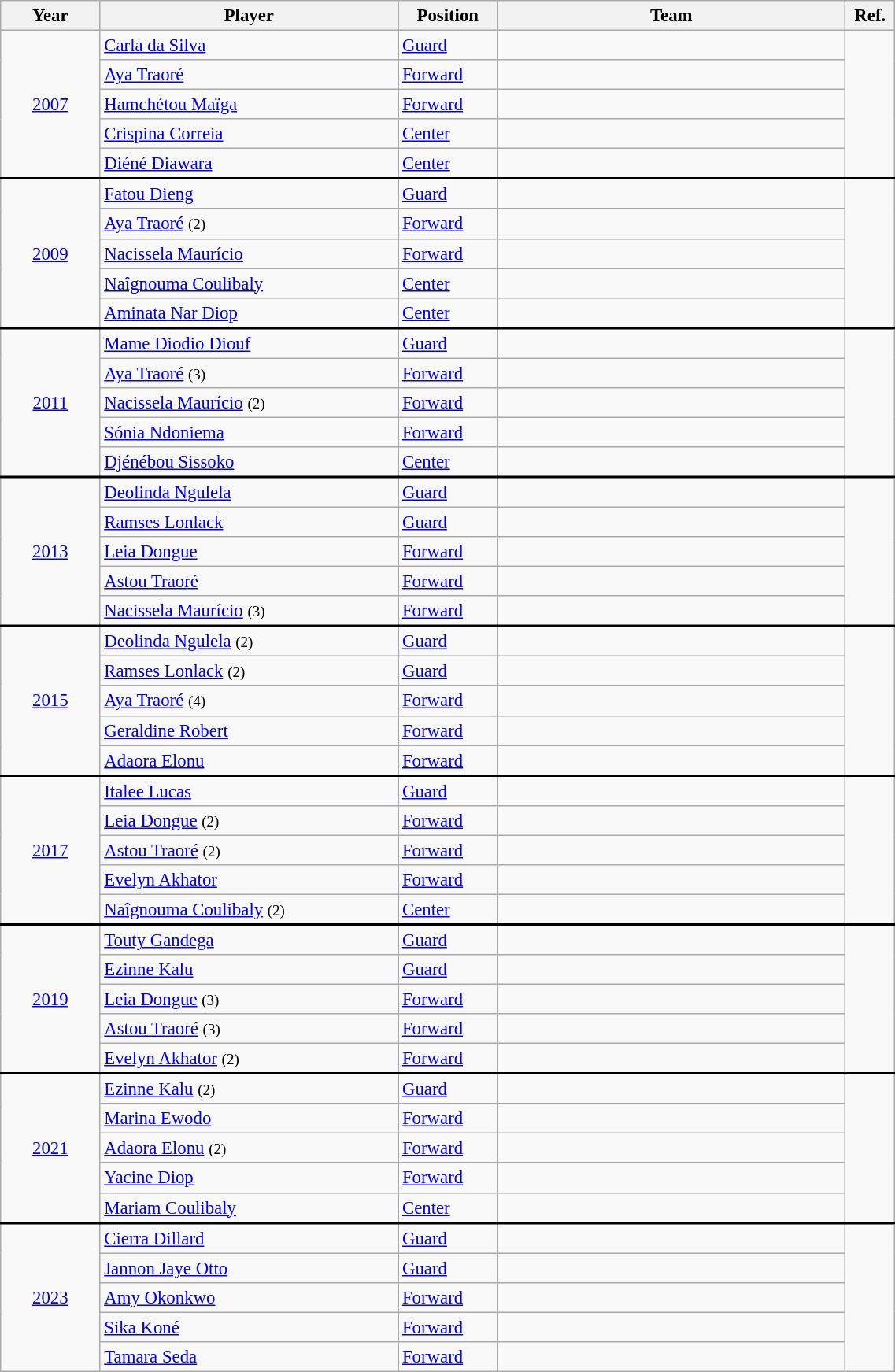<table class="wikitable" style="width: 60%; text-align:center; font-size:95%">
<tr>
<th width=10%>Year</th>
<th width=30%>Player</th>
<th width=10%>Position</th>
<th width=35%>Team</th>
<th width=5%>Ref.</th>
</tr>
<tr>
<td rowspan=5><a href='#'>2007</a></td>
<td align=left><a href='#'>Carla da Silva</a></td>
<td align=left><a href='#'>Guard</a></td>
<td align=left></td>
<td rowspan=5></td>
</tr>
<tr>
<td align=left><a href='#'>Aya Traoré</a></td>
<td align=left><a href='#'>Forward</a></td>
<td align=left></td>
</tr>
<tr>
<td align=left><a href='#'>Hamchétou Maïga</a></td>
<td align=left><a href='#'>Forward</a></td>
<td align=left></td>
</tr>
<tr>
<td align=left><a href='#'>Crispina Correia</a></td>
<td align=left><a href='#'>Center</a></td>
<td align=left></td>
</tr>
<tr>
<td align=left><a href='#'>Diéné Diawara</a></td>
<td align=left><a href='#'>Center</a></td>
<td align=left></td>
</tr>
<tr style = "border-top:2px solid black;">
<td rowspan=5><a href='#'>2009</a></td>
<td align=left><a href='#'>Fatou Dieng</a></td>
<td align=left><a href='#'>Guard</a></td>
<td align=left></td>
<td rowspan=5></td>
</tr>
<tr>
<td align=left><a href='#'>Aya Traoré</a> <small>(2)</small></td>
<td align=left><a href='#'>Forward</a></td>
<td align=left></td>
</tr>
<tr>
<td align=left><a href='#'>Nacissela Maurício</a></td>
<td align=left><a href='#'>Forward</a></td>
<td align=left></td>
</tr>
<tr>
<td align=left><a href='#'>Naîgnouma Coulibaly</a></td>
<td align=left><a href='#'>Center</a></td>
<td align=left></td>
</tr>
<tr>
<td align=left><a href='#'>Aminata Nar Diop</a></td>
<td align=left><a href='#'>Center</a></td>
<td align=left></td>
</tr>
<tr style = "border-top:2px solid black;">
<td rowspan=5><a href='#'>2011</a></td>
<td align=left><a href='#'>Mame Diodio Diouf</a></td>
<td align=left><a href='#'>Guard</a></td>
<td align=left></td>
<td rowspan=5></td>
</tr>
<tr>
<td align=left><a href='#'>Aya Traoré</a> <small>(3)</small></td>
<td align=left><a href='#'>Forward</a></td>
<td align=left></td>
</tr>
<tr>
<td align=left><a href='#'>Nacissela Maurício</a> <small>(2)</small></td>
<td align=left><a href='#'>Forward</a></td>
<td align=left></td>
</tr>
<tr>
<td align=left><a href='#'>Sónia Ndoniema</a></td>
<td align=left><a href='#'>Forward</a></td>
<td align=left></td>
</tr>
<tr>
<td align=left><a href='#'>Djénébou Sissoko</a></td>
<td align=left><a href='#'>Center</a></td>
<td align=left></td>
</tr>
<tr style = "border-top:2px solid black;">
<td rowspan=5><a href='#'>2013</a></td>
<td align=left><a href='#'>Deolinda Ngulela</a></td>
<td align=left><a href='#'>Guard</a></td>
<td align=left></td>
<td rowspan=5></td>
</tr>
<tr>
<td align=left><a href='#'>Ramses Lonlack</a></td>
<td align=left><a href='#'>Guard</a></td>
<td align=left></td>
</tr>
<tr>
<td align=left><a href='#'>Leia Dongue</a></td>
<td align=left><a href='#'>Forward</a></td>
<td align=left></td>
</tr>
<tr>
<td align=left><a href='#'>Astou Traoré</a></td>
<td align=left><a href='#'>Forward</a></td>
<td align=left></td>
</tr>
<tr>
<td align=left><a href='#'>Nacissela Maurício</a> <small>(3)</small></td>
<td align=left><a href='#'>Forward</a></td>
<td align=left></td>
</tr>
<tr style = "border-top:2px solid black;">
<td rowspan=5><a href='#'>2015</a></td>
<td align=left><a href='#'>Deolinda Ngulela</a> <small>(2)</small></td>
<td align=left><a href='#'>Guard</a></td>
<td align=left></td>
<td rowspan=5></td>
</tr>
<tr>
<td align=left><a href='#'>Ramses Lonlack</a> <small>(2)</small></td>
<td align=left><a href='#'>Guard</a></td>
<td align=left></td>
</tr>
<tr>
<td align=left><a href='#'>Aya Traoré</a> <small>(4)</small></td>
<td align=left><a href='#'>Forward</a></td>
<td align=left></td>
</tr>
<tr>
<td align=left><a href='#'>Geraldine Robert</a></td>
<td align=left><a href='#'>Forward</a></td>
<td align=left></td>
</tr>
<tr>
<td align=left><a href='#'>Adaora Elonu</a></td>
<td align=left><a href='#'>Forward</a></td>
<td align=left></td>
</tr>
<tr style = "border-top:2px solid black;">
<td rowspan=5><a href='#'>2017</a></td>
<td align=left><a href='#'>Italee Lucas</a></td>
<td align=left><a href='#'>Guard</a></td>
<td align=left></td>
<td rowspan=5></td>
</tr>
<tr>
<td align=left><a href='#'>Leia Dongue</a> <small>(2)</small></td>
<td align=left><a href='#'>Forward</a></td>
<td align=left></td>
</tr>
<tr>
<td align=left><a href='#'>Astou Traoré</a> <small>(2)</small></td>
<td align=left><a href='#'>Forward</a></td>
<td align=left></td>
</tr>
<tr>
<td align=left><a href='#'>Evelyn Akhator</a></td>
<td align=left><a href='#'>Forward</a></td>
<td align=left></td>
</tr>
<tr>
<td align=left><a href='#'>Naîgnouma Coulibaly</a> <small>(2)</small></td>
<td align=left><a href='#'>Center</a></td>
<td align=left></td>
</tr>
<tr style = "border-top:2px solid black;">
<td rowspan=5><a href='#'>2019</a></td>
<td align=left><a href='#'>Touty Gandega</a></td>
<td align=left><a href='#'>Guard</a></td>
<td align=left></td>
<td rowspan=5></td>
</tr>
<tr>
<td align=left><a href='#'>Ezinne Kalu</a></td>
<td align=left><a href='#'>Guard</a></td>
<td align=left></td>
</tr>
<tr>
<td align=left><a href='#'>Leia Dongue</a> <small>(3)</small></td>
<td align=left><a href='#'>Forward</a></td>
<td align=left></td>
</tr>
<tr>
<td align=left><a href='#'>Astou Traoré</a> <small>(3)</small></td>
<td align=left><a href='#'>Forward</a></td>
<td align=left></td>
</tr>
<tr>
<td align=left><a href='#'>Evelyn Akhator</a> <small>(2)</small></td>
<td align=left><a href='#'>Forward</a></td>
<td align=left></td>
</tr>
<tr style = "border-top:2px solid black;">
<td rowspan=5><a href='#'>2021</a></td>
<td align=left><a href='#'>Ezinne Kalu</a> <small>(2)</small></td>
<td align=left><a href='#'>Guard</a></td>
<td align=left></td>
<td rowspan=5></td>
</tr>
<tr>
<td align=left><a href='#'>Marina Ewodo</a></td>
<td align=left><a href='#'>Forward</a></td>
<td align=left></td>
</tr>
<tr>
<td align=left><a href='#'>Adaora Elonu</a> <small>(2)</small></td>
<td align=left><a href='#'>Forward</a></td>
<td align=left></td>
</tr>
<tr>
<td align=left><a href='#'>Yacine Diop</a></td>
<td align=left><a href='#'>Forward</a></td>
<td align=left></td>
</tr>
<tr>
<td align=left><a href='#'>Mariam Coulibaly</a></td>
<td align=left><a href='#'>Center</a></td>
<td align=left></td>
</tr>
<tr style = "border-top:2px solid black;">
<td rowspan=5><a href='#'>2023</a></td>
<td align=left><a href='#'>Cierra Dillard</a></td>
<td align=left><a href='#'>Guard</a></td>
<td align=left></td>
<td rowspan=5></td>
</tr>
<tr>
<td align=left><a href='#'>Jannon Jaye Otto</a></td>
<td align=left><a href='#'>Guard</a></td>
<td align=left></td>
</tr>
<tr>
<td align=left><a href='#'>Amy Okonkwo</a></td>
<td align=left><a href='#'>Forward</a></td>
<td align=left></td>
</tr>
<tr>
<td align=left><a href='#'>Sika Koné</a></td>
<td align=left><a href='#'>Forward</a></td>
<td align=left></td>
</tr>
<tr>
<td align=left><a href='#'>Tamara Seda</a></td>
<td align=left><a href='#'>Forward</a></td>
<td align=left></td>
</tr>
</table>
